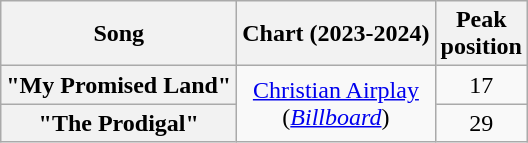<table class="wikitable sortable plainrowheaders" style="text-align:center">
<tr>
<th scope="col">Song</th>
<th scope="col">Chart (2023-2024)</th>
<th scope="col">Peak<br>position</th>
</tr>
<tr>
<th scope="row">"My Promised Land"</th>
<td rowspan="2"><a href='#'>Christian Airplay</a><br>(<em><a href='#'>Billboard</a></em>)</td>
<td>17</td>
</tr>
<tr>
<th scope="row">"The Prodigal"</th>
<td>29</td>
</tr>
</table>
